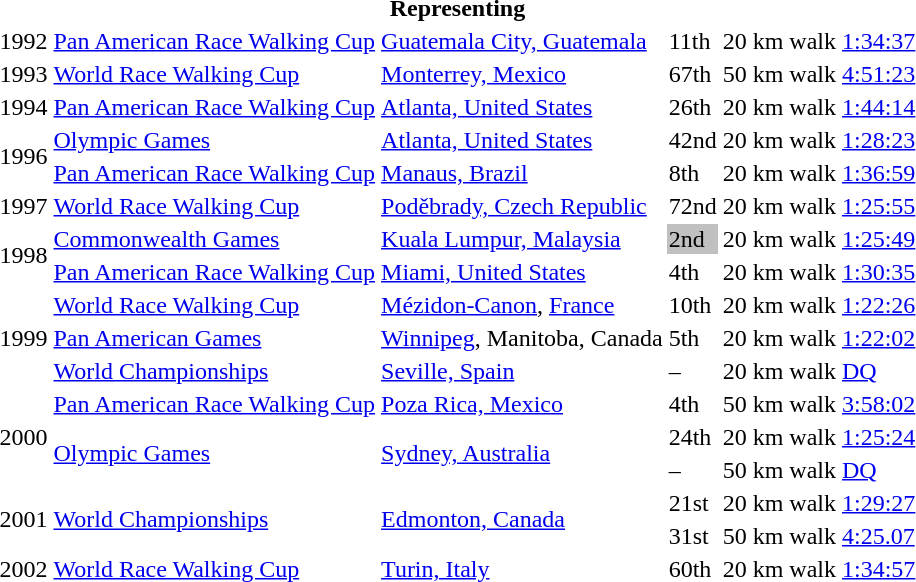<table>
<tr>
<th colspan="6">Representing </th>
</tr>
<tr>
<td>1992</td>
<td><a href='#'>Pan American Race Walking Cup</a></td>
<td><a href='#'>Guatemala City, Guatemala</a></td>
<td>11th</td>
<td>20 km walk</td>
<td><a href='#'>1:34:37</a></td>
</tr>
<tr>
<td>1993</td>
<td><a href='#'>World Race Walking Cup</a></td>
<td><a href='#'>Monterrey, Mexico</a></td>
<td>67th</td>
<td>50 km walk</td>
<td><a href='#'>4:51:23</a></td>
</tr>
<tr>
<td>1994</td>
<td><a href='#'>Pan American Race Walking Cup</a></td>
<td><a href='#'>Atlanta, United States</a></td>
<td>26th</td>
<td>20 km walk</td>
<td><a href='#'>1:44:14</a></td>
</tr>
<tr>
<td rowspan=2>1996</td>
<td><a href='#'>Olympic Games</a></td>
<td><a href='#'>Atlanta, United States</a></td>
<td>42nd</td>
<td>20 km walk</td>
<td><a href='#'>1:28:23</a></td>
</tr>
<tr>
<td><a href='#'>Pan American Race Walking Cup</a></td>
<td><a href='#'>Manaus, Brazil</a></td>
<td>8th</td>
<td>20 km walk</td>
<td><a href='#'>1:36:59</a></td>
</tr>
<tr>
<td>1997</td>
<td><a href='#'>World Race Walking Cup</a></td>
<td><a href='#'>Poděbrady, Czech Republic</a></td>
<td>72nd</td>
<td>20 km walk</td>
<td><a href='#'>1:25:55</a></td>
</tr>
<tr>
<td rowspan=2>1998</td>
<td><a href='#'>Commonwealth Games</a></td>
<td><a href='#'>Kuala Lumpur, Malaysia</a></td>
<td bgcolor=silver>2nd</td>
<td>20 km walk</td>
<td><a href='#'>1:25:49</a></td>
</tr>
<tr>
<td><a href='#'>Pan American Race Walking Cup</a></td>
<td><a href='#'>Miami, United States</a></td>
<td>4th</td>
<td>20 km walk</td>
<td><a href='#'>1:30:35</a></td>
</tr>
<tr>
<td rowspan=3>1999</td>
<td><a href='#'>World Race Walking Cup</a></td>
<td><a href='#'>Mézidon-Canon</a>, <a href='#'>France</a></td>
<td>10th</td>
<td>20 km walk</td>
<td><a href='#'>1:22:26</a></td>
</tr>
<tr>
<td><a href='#'>Pan American Games</a></td>
<td><a href='#'>Winnipeg</a>, Manitoba, Canada</td>
<td>5th</td>
<td>20 km walk</td>
<td><a href='#'>1:22:02</a></td>
</tr>
<tr>
<td><a href='#'>World Championships</a></td>
<td><a href='#'>Seville, Spain</a></td>
<td>–</td>
<td>20 km walk</td>
<td><a href='#'>DQ</a></td>
</tr>
<tr>
<td rowspan=3>2000</td>
<td><a href='#'>Pan American Race Walking Cup</a></td>
<td><a href='#'>Poza Rica, Mexico</a></td>
<td>4th</td>
<td>50 km walk</td>
<td><a href='#'>3:58:02</a></td>
</tr>
<tr>
<td rowspan=2><a href='#'>Olympic Games</a></td>
<td rowspan=2><a href='#'>Sydney, Australia</a></td>
<td>24th</td>
<td>20 km walk</td>
<td><a href='#'>1:25:24</a></td>
</tr>
<tr>
<td>–</td>
<td>50 km walk</td>
<td><a href='#'>DQ</a></td>
</tr>
<tr>
<td rowspan=2>2001</td>
<td rowspan=2><a href='#'>World Championships</a></td>
<td rowspan=2><a href='#'>Edmonton, Canada</a></td>
<td>21st</td>
<td>20 km walk</td>
<td><a href='#'>1:29:27</a></td>
</tr>
<tr>
<td>31st</td>
<td>50 km walk</td>
<td><a href='#'>4:25.07</a></td>
</tr>
<tr>
<td>2002</td>
<td><a href='#'>World Race Walking Cup</a></td>
<td><a href='#'>Turin, Italy</a></td>
<td>60th</td>
<td>20 km walk</td>
<td><a href='#'>1:34:57</a></td>
</tr>
</table>
